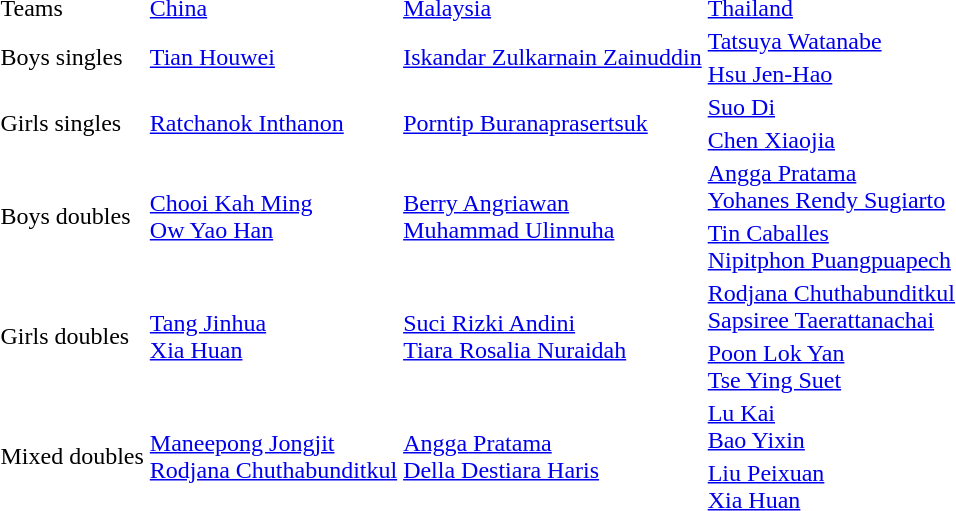<table>
<tr style="vertical-align:top">
<td>Teams</td>
<td> <a href='#'>China</a> </td>
<td> <a href='#'>Malaysia</a> </td>
<td> <a href='#'>Thailand</a> </td>
</tr>
<tr>
<td rowspan=2>Boys singles<br></td>
<td rowspan=2> <a href='#'>Tian Houwei</a></td>
<td rowspan=2> <a href='#'>Iskandar Zulkarnain Zainuddin</a></td>
<td> <a href='#'>Tatsuya Watanabe</a></td>
</tr>
<tr>
<td> <a href='#'>Hsu Jen-Hao</a></td>
</tr>
<tr>
<td rowspan=2>Girls singles<br></td>
<td rowspan=2> <a href='#'>Ratchanok Inthanon</a></td>
<td rowspan=2> <a href='#'>Porntip Buranaprasertsuk</a></td>
<td> <a href='#'>Suo Di</a></td>
</tr>
<tr>
<td> <a href='#'>Chen Xiaojia</a></td>
</tr>
<tr>
<td rowspan=2>Boys doubles<br></td>
<td rowspan=2> <a href='#'>Chooi Kah Ming</a><br>  <a href='#'>Ow Yao Han</a></td>
<td rowspan=2> <a href='#'>Berry Angriawan</a><br>  <a href='#'>Muhammad Ulinnuha</a></td>
<td> <a href='#'>Angga Pratama</a><br>  <a href='#'>Yohanes Rendy Sugiarto</a></td>
</tr>
<tr>
<td> <a href='#'>Tin Caballes</a><br>  <a href='#'>Nipitphon Puangpuapech</a></td>
</tr>
<tr>
<td rowspan=2>Girls doubles<br></td>
<td rowspan=2> <a href='#'>Tang Jinhua</a><br>  <a href='#'>Xia Huan</a></td>
<td rowspan=2> <a href='#'>Suci Rizki Andini</a><br>  <a href='#'>Tiara Rosalia Nuraidah</a></td>
<td> <a href='#'>Rodjana Chuthabunditkul</a><br>  <a href='#'>Sapsiree Taerattanachai</a></td>
</tr>
<tr>
<td> <a href='#'>Poon Lok Yan</a><br>  <a href='#'>Tse Ying Suet</a></td>
</tr>
<tr>
<td rowspan=2>Mixed doubles<br></td>
<td rowspan=2> <a href='#'>Maneepong Jongjit</a><br>  <a href='#'>Rodjana Chuthabunditkul</a></td>
<td rowspan=2> <a href='#'>Angga Pratama</a><br>  <a href='#'>Della Destiara Haris</a></td>
<td> <a href='#'>Lu Kai</a><br>  <a href='#'>Bao Yixin</a></td>
</tr>
<tr>
<td> <a href='#'>Liu Peixuan</a><br>  <a href='#'>Xia Huan</a></td>
</tr>
</table>
